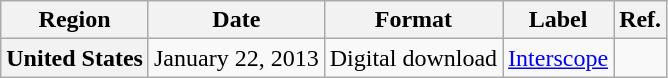<table class="wikitable plainrowheaders">
<tr>
<th>Region</th>
<th>Date</th>
<th>Format</th>
<th>Label</th>
<th>Ref.</th>
</tr>
<tr>
<th scope="Row">United States</th>
<td>January 22, 2013</td>
<td>Digital download</td>
<td><a href='#'>Interscope</a></td>
<td></td>
</tr>
</table>
